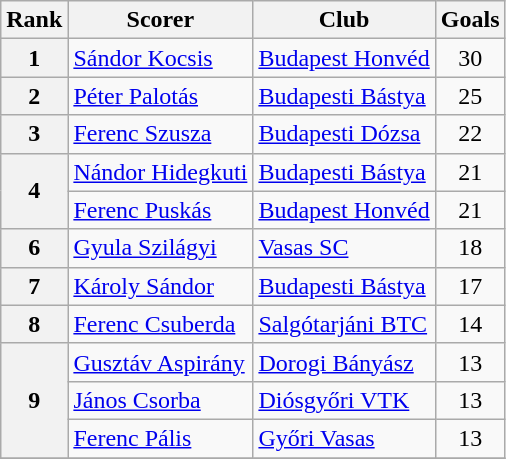<table class="wikitable" style="text-align:center">
<tr>
<th>Rank</th>
<th>Scorer</th>
<th>Club</th>
<th>Goals</th>
</tr>
<tr>
<th rowspan="1">1</th>
<td align=left> <a href='#'>Sándor Kocsis</a></td>
<td align=left><a href='#'>Budapest Honvéd</a></td>
<td>30</td>
</tr>
<tr>
<th rowspan="1">2</th>
<td align=left> <a href='#'>Péter Palotás</a></td>
<td align=left><a href='#'>Budapesti Bástya</a></td>
<td>25</td>
</tr>
<tr>
<th rowspan="1">3</th>
<td align=left> <a href='#'>Ferenc Szusza</a></td>
<td align=left><a href='#'>Budapesti Dózsa</a></td>
<td>22</td>
</tr>
<tr>
<th rowspan="2">4</th>
<td align=left> <a href='#'>Nándor Hidegkuti</a></td>
<td align=left><a href='#'>Budapesti Bástya</a></td>
<td>21</td>
</tr>
<tr>
<td align=left> <a href='#'>Ferenc Puskás</a></td>
<td align=left><a href='#'>Budapest Honvéd</a></td>
<td>21</td>
</tr>
<tr>
<th rowspan="1">6</th>
<td align=left> <a href='#'>Gyula Szilágyi</a></td>
<td align=left><a href='#'>Vasas SC</a></td>
<td>18</td>
</tr>
<tr>
<th rowspan="1">7</th>
<td align=left> <a href='#'>Károly Sándor</a></td>
<td align=left><a href='#'>Budapesti Bástya</a></td>
<td>17</td>
</tr>
<tr>
<th rowspan="1">8</th>
<td align=left> <a href='#'>Ferenc Csuberda</a></td>
<td align=left><a href='#'>Salgótarjáni BTC</a></td>
<td>14</td>
</tr>
<tr>
<th rowspan="3">9</th>
<td align=left> <a href='#'>Gusztáv Aspirány</a></td>
<td align=left><a href='#'>Dorogi Bányász</a></td>
<td>13</td>
</tr>
<tr>
<td align=left> <a href='#'>János Csorba</a></td>
<td align=left><a href='#'>Diósgyőri VTK</a></td>
<td>13</td>
</tr>
<tr>
<td align=left> <a href='#'>Ferenc Pális</a></td>
<td align=left><a href='#'>Győri Vasas</a></td>
<td>13</td>
</tr>
<tr>
</tr>
</table>
